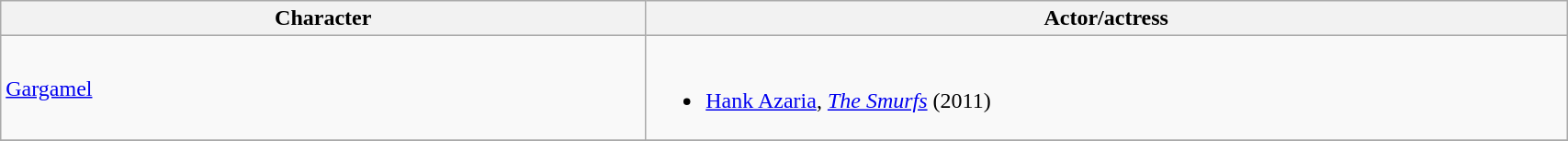<table style="width:90%;" class="wikitable">
<tr>
<th style="width:35%;">Character</th>
<th style="width:50%;">Actor/actress</th>
</tr>
<tr>
<td><a href='#'>Gargamel</a></td>
<td><br><ul><li><a href='#'>Hank Azaria</a>, <em><a href='#'>The Smurfs</a></em>  (2011)</li></ul></td>
</tr>
<tr |}>
</tr>
</table>
